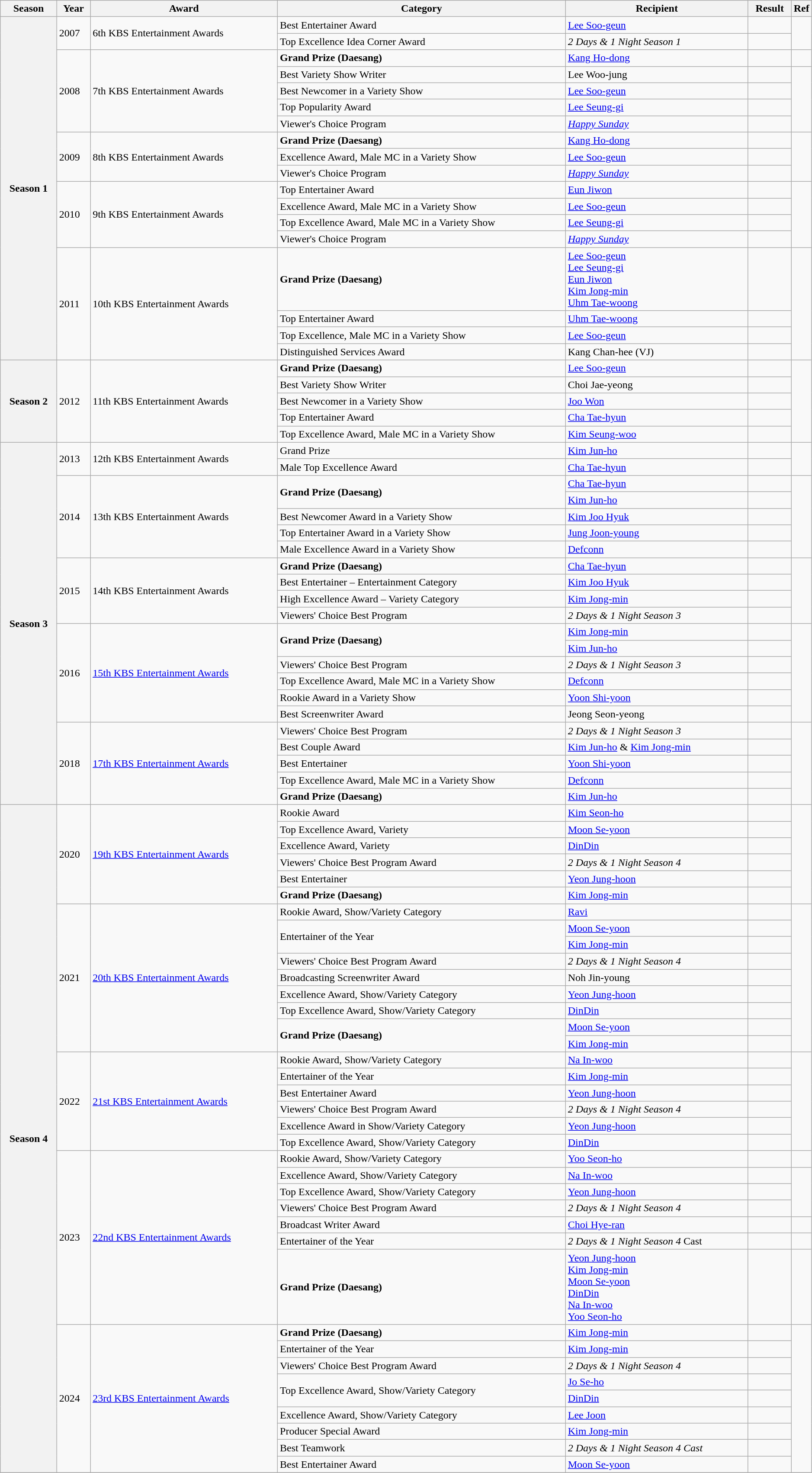<table class="wikitable plainrowheaders sortable" style="width:99%">
<tr>
<th scope="col">Season</th>
<th scope="col">Year</th>
<th scope="col">Award</th>
<th scope="col">Category</th>
<th scope="col">Recipient</th>
<th scope="col">Result</th>
<th scope="col" class="unsortable" style="width:1%">Ref</th>
</tr>
<tr>
<th rowspan="18" scope="row">Season 1</th>
<td rowspan=2>2007</td>
<td rowspan=2>6th KBS Entertainment Awards</td>
<td>Best Entertainer Award</td>
<td><a href='#'>Lee Soo-geun</a></td>
<td></td>
<td rowspan="2"></td>
</tr>
<tr>
<td>Top Excellence Idea Corner Award</td>
<td><em>2 Days & 1 Night Season 1</em></td>
<td></td>
</tr>
<tr>
<td rowspan=5>2008</td>
<td rowspan=5>7th KBS Entertainment Awards</td>
<td><strong>Grand Prize (Daesang)</strong></td>
<td><a href='#'>Kang Ho-dong</a></td>
<td></td>
<td></td>
</tr>
<tr>
<td>Best Variety Show Writer</td>
<td>Lee Woo-jung</td>
<td></td>
<td rowspan="4"></td>
</tr>
<tr>
<td>Best Newcomer in a Variety Show</td>
<td><a href='#'>Lee Soo-geun</a></td>
<td></td>
</tr>
<tr>
<td>Top Popularity Award</td>
<td><a href='#'>Lee Seung-gi</a></td>
<td></td>
</tr>
<tr>
<td>Viewer's Choice Program</td>
<td><em><a href='#'>Happy Sunday</a></em></td>
<td></td>
</tr>
<tr>
<td rowspan=3>2009</td>
<td rowspan=3>8th KBS Entertainment Awards</td>
<td><strong>Grand Prize (Daesang)</strong></td>
<td><a href='#'>Kang Ho-dong</a></td>
<td></td>
<td rowspan="3"></td>
</tr>
<tr>
<td>Excellence Award, Male MC in a Variety Show</td>
<td><a href='#'>Lee Soo-geun</a></td>
<td></td>
</tr>
<tr>
<td>Viewer's Choice Program</td>
<td><em><a href='#'>Happy Sunday</a></em></td>
<td></td>
</tr>
<tr>
<td rowspan=4>2010</td>
<td rowspan=4>9th KBS Entertainment Awards</td>
<td>Top Entertainer Award</td>
<td><a href='#'>Eun Jiwon</a></td>
<td></td>
<td rowspan="4"></td>
</tr>
<tr>
<td>Excellence Award, Male MC in a Variety Show</td>
<td><a href='#'>Lee Soo-geun</a></td>
<td></td>
</tr>
<tr>
<td>Top Excellence Award, Male MC in a Variety Show</td>
<td><a href='#'>Lee Seung-gi</a></td>
<td></td>
</tr>
<tr>
<td>Viewer's Choice Program</td>
<td><em><a href='#'>Happy Sunday</a></em></td>
<td></td>
</tr>
<tr>
<td rowspan="4">2011</td>
<td rowspan="4">10th KBS Entertainment Awards</td>
<td><strong>Grand Prize (Daesang)</strong></td>
<td><a href='#'>Lee Soo-geun</a> <br><a href='#'>Lee Seung-gi</a> <br><a href='#'>Eun Jiwon</a> <br><a href='#'>Kim Jong-min</a> <br><a href='#'>Uhm Tae-woong</a></td>
<td></td>
<td rowspan="4"></td>
</tr>
<tr>
<td>Top Entertainer Award</td>
<td><a href='#'>Uhm Tae-woong</a></td>
<td></td>
</tr>
<tr>
<td>Top Excellence, Male MC in a Variety Show</td>
<td><a href='#'>Lee Soo-geun</a></td>
<td></td>
</tr>
<tr>
<td>Distinguished Services Award</td>
<td>Kang Chan-hee (VJ)</td>
<td></td>
</tr>
<tr>
<th rowspan="5" scope="row">Season 2</th>
<td rowspan="5">2012</td>
<td rowspan="5">11th KBS Entertainment Awards</td>
<td><strong>Grand Prize (Daesang)</strong></td>
<td><a href='#'>Lee Soo-geun</a></td>
<td></td>
<td rowspan="5"></td>
</tr>
<tr>
<td>Best Variety Show Writer</td>
<td>Choi Jae-yeong</td>
<td></td>
</tr>
<tr>
<td>Best Newcomer in a Variety Show</td>
<td><a href='#'>Joo Won</a></td>
<td></td>
</tr>
<tr>
<td>Top Entertainer Award</td>
<td><a href='#'>Cha Tae-hyun</a></td>
<td></td>
</tr>
<tr>
<td>Top Excellence Award, Male MC in a Variety Show</td>
<td><a href='#'>Kim Seung-woo</a></td>
<td></td>
</tr>
<tr>
<th rowspan="22" scope="row">Season 3</th>
<td rowspan=2>2013</td>
<td rowspan=2>12th KBS Entertainment Awards</td>
<td>Grand Prize</td>
<td><a href='#'>Kim Jun-ho</a></td>
<td></td>
<td rowspan="2"></td>
</tr>
<tr>
<td>Male Top Excellence Award</td>
<td><a href='#'>Cha Tae-hyun</a></td>
<td></td>
</tr>
<tr>
<td rowspan="5">2014</td>
<td rowspan="5">13th KBS Entertainment Awards</td>
<td rowspan="2"><strong>Grand Prize (Daesang)</strong></td>
<td><a href='#'>Cha Tae-hyun</a></td>
<td></td>
<td rowspan="5"></td>
</tr>
<tr>
<td><a href='#'>Kim Jun-ho</a></td>
<td></td>
</tr>
<tr>
<td>Best Newcomer Award in a Variety Show</td>
<td><a href='#'>Kim Joo Hyuk</a></td>
<td></td>
</tr>
<tr>
<td>Top Entertainer Award in a Variety Show</td>
<td><a href='#'>Jung Joon-young</a></td>
<td></td>
</tr>
<tr>
<td>Male Excellence Award in a Variety Show</td>
<td><a href='#'>Defconn</a></td>
<td></td>
</tr>
<tr>
<td rowspan="4">2015</td>
<td rowspan="4">14th KBS Entertainment Awards</td>
<td><strong>Grand Prize (Daesang)</strong></td>
<td><a href='#'>Cha Tae-hyun</a></td>
<td></td>
<td rowspan="4"></td>
</tr>
<tr>
<td>Best Entertainer – Entertainment Category</td>
<td><a href='#'>Kim Joo Hyuk</a></td>
<td></td>
</tr>
<tr>
<td>High Excellence Award – Variety Category</td>
<td><a href='#'>Kim Jong-min</a></td>
<td></td>
</tr>
<tr>
<td>Viewers' Choice Best Program</td>
<td><em>2 Days & 1 Night Season 3</em></td>
<td></td>
</tr>
<tr>
<td rowspan="6">2016</td>
<td rowspan="6"><a href='#'>15th KBS Entertainment Awards</a></td>
<td rowspan="2"><strong>Grand Prize (Daesang)</strong></td>
<td><a href='#'>Kim Jong-min</a></td>
<td></td>
<td rowspan="6"></td>
</tr>
<tr>
<td><a href='#'>Kim Jun-ho</a></td>
<td></td>
</tr>
<tr>
<td>Viewers' Choice Best Program</td>
<td><em>2 Days & 1 Night Season 3</em></td>
<td></td>
</tr>
<tr>
<td>Top Excellence Award, Male MC in a Variety Show</td>
<td><a href='#'>Defconn</a></td>
<td></td>
</tr>
<tr>
<td>Rookie Award in a Variety Show</td>
<td><a href='#'>Yoon Shi-yoon</a></td>
<td></td>
</tr>
<tr>
<td>Best Screenwriter Award</td>
<td>Jeong Seon-yeong</td>
<td></td>
</tr>
<tr>
<td rowspan="5">2018</td>
<td rowspan="5"><a href='#'>17th KBS Entertainment Awards</a></td>
<td>Viewers' Choice Best Program</td>
<td><em>2 Days & 1 Night Season 3</em></td>
<td></td>
<td rowspan="5"></td>
</tr>
<tr>
<td>Best Couple Award</td>
<td><a href='#'>Kim Jun-ho</a> & <a href='#'>Kim Jong-min</a></td>
<td></td>
</tr>
<tr>
<td>Best Entertainer</td>
<td><a href='#'>Yoon Shi-yoon</a></td>
<td></td>
</tr>
<tr>
<td>Top Excellence Award, Male MC in a Variety Show</td>
<td><a href='#'>Defconn</a></td>
<td></td>
</tr>
<tr>
<td><strong>Grand Prize (Daesang)</strong></td>
<td><a href='#'>Kim Jun-ho</a></td>
<td></td>
</tr>
<tr>
<th rowspan="37" scope="row">Season 4</th>
<td rowspan="6">2020</td>
<td rowspan="6"><a href='#'>19th KBS Entertainment Awards</a></td>
<td>Rookie Award</td>
<td><a href='#'>Kim Seon-ho</a></td>
<td></td>
<td rowspan="6"></td>
</tr>
<tr>
<td>Top Excellence Award, Variety</td>
<td><a href='#'>Moon Se-yoon</a></td>
<td></td>
</tr>
<tr>
<td>Excellence Award, Variety</td>
<td><a href='#'>DinDin</a></td>
<td></td>
</tr>
<tr>
<td>Viewers' Choice Best Program Award</td>
<td><em>2 Days & 1 Night Season 4</em></td>
<td></td>
</tr>
<tr>
<td>Best Entertainer</td>
<td><a href='#'>Yeon Jung-hoon</a></td>
<td></td>
</tr>
<tr>
<td><strong>Grand Prize (Daesang)</strong></td>
<td><a href='#'>Kim Jong-min</a></td>
<td></td>
</tr>
<tr>
<td rowspan="9">2021</td>
<td rowspan="9"><a href='#'>20th KBS Entertainment Awards</a></td>
<td>Rookie Award, Show/Variety Category</td>
<td><a href='#'>Ravi</a></td>
<td></td>
<td rowspan="9"></td>
</tr>
<tr>
<td rowspan="2">Entertainer of the Year</td>
<td><a href='#'>Moon Se-yoon</a></td>
<td></td>
</tr>
<tr>
<td><a href='#'>Kim Jong-min</a></td>
<td></td>
</tr>
<tr>
<td>Viewers' Choice Best Program Award</td>
<td><em>2 Days & 1 Night Season 4</em></td>
<td></td>
</tr>
<tr>
<td>Broadcasting Screenwriter Award</td>
<td>Noh Jin-young</td>
<td></td>
</tr>
<tr>
<td>Excellence Award, Show/Variety Category</td>
<td><a href='#'>Yeon Jung-hoon</a></td>
<td></td>
</tr>
<tr>
<td>Top Excellence Award, Show/Variety Category</td>
<td><a href='#'>DinDin</a></td>
<td></td>
</tr>
<tr>
<td rowspan="2"><strong>Grand Prize (Daesang)</strong></td>
<td><a href='#'>Moon Se-yoon</a></td>
<td></td>
</tr>
<tr>
<td><a href='#'>Kim Jong-min</a></td>
<td></td>
</tr>
<tr>
<td rowspan="6">2022</td>
<td rowspan="6"><a href='#'>21st KBS Entertainment Awards</a></td>
<td>Rookie Award, Show/Variety Category</td>
<td><a href='#'>Na In-woo</a></td>
<td></td>
<td rowspan="6"></td>
</tr>
<tr>
<td>Entertainer of the Year</td>
<td><a href='#'>Kim Jong-min</a></td>
<td></td>
</tr>
<tr>
<td>Best Entertainer Award</td>
<td><a href='#'>Yeon Jung-hoon</a></td>
<td></td>
</tr>
<tr>
<td>Viewers' Choice Best Program Award</td>
<td><em>2 Days & 1 Night Season 4</em></td>
<td></td>
</tr>
<tr>
<td>Excellence Award in Show/Variety Category</td>
<td><a href='#'>Yeon Jung-hoon</a></td>
<td></td>
</tr>
<tr>
<td>Top Excellence Award, Show/Variety Category</td>
<td><a href='#'>DinDin</a></td>
<td></td>
</tr>
<tr>
<td rowspan="7">2023</td>
<td rowspan="7"><a href='#'>22nd KBS Entertainment Awards</a></td>
<td>Rookie Award, Show/Variety Category</td>
<td><a href='#'>Yoo Seon-ho</a></td>
<td></td>
<td></td>
</tr>
<tr>
<td>Excellence Award, Show/Variety Category</td>
<td><a href='#'>Na In-woo</a></td>
<td></td>
</tr>
<tr>
<td>Top Excellence Award, Show/Variety Category</td>
<td><a href='#'>Yeon Jung-hoon</a></td>
<td></td>
</tr>
<tr>
<td>Viewers' Choice Best Program Award</td>
<td><em>2 Days & 1 Night Season 4</em></td>
<td></td>
</tr>
<tr>
<td>Broadcast Writer Award</td>
<td><a href='#'>Choi Hye-ran</a></td>
<td></td>
<td></td>
</tr>
<tr>
<td>Entertainer of the Year</td>
<td><em>2 Days & 1 Night Season 4</em> Cast</td>
<td></td>
<td></td>
</tr>
<tr>
<td><strong>Grand Prize (Daesang)</strong></td>
<td><a href='#'>Yeon Jung-hoon</a> <br><a href='#'>Kim Jong-min</a> <br><a href='#'>Moon Se-yoon</a> <br><a href='#'>DinDin</a> <br><a href='#'>Na In-woo</a> <br><a href='#'>Yoo Seon-ho</a></td>
<td></td>
<td></td>
</tr>
<tr>
<td rowspan="9">2024</td>
<td rowspan="9"><a href='#'>23rd KBS Entertainment Awards</a></td>
<td><strong>Grand Prize (Daesang)</strong></td>
<td><a href='#'>Kim Jong-min</a></td>
<td></td>
<td s" rowspan="9"></td>
</tr>
<tr>
<td>Entertainer of the Year</td>
<td><a href='#'>Kim Jong-min</a></td>
<td></td>
</tr>
<tr>
<td>Viewers' Choice Best Program Award</td>
<td><em>2 Days & 1 Night Season 4</em></td>
<td></td>
</tr>
<tr>
<td rowspan="2">Top Excellence Award, Show/Variety Category</td>
<td><a href='#'>Jo Se-ho</a></td>
<td></td>
</tr>
<tr>
<td><a href='#'>DinDin</a></td>
<td></td>
</tr>
<tr>
<td>Excellence Award, Show/Variety Category</td>
<td><a href='#'>Lee Joon</a></td>
<td></td>
</tr>
<tr>
<td>Producer Special Award</td>
<td><a href='#'>Kim Jong-min</a></td>
<td></td>
</tr>
<tr>
<td>Best Teamwork</td>
<td><em>2 Days & 1 Night Season 4 Cast</em></td>
<td></td>
</tr>
<tr>
<td>Best Entertainer Award</td>
<td><a href='#'>Moon Se-yoon</a></td>
<td></td>
</tr>
<tr>
</tr>
</table>
